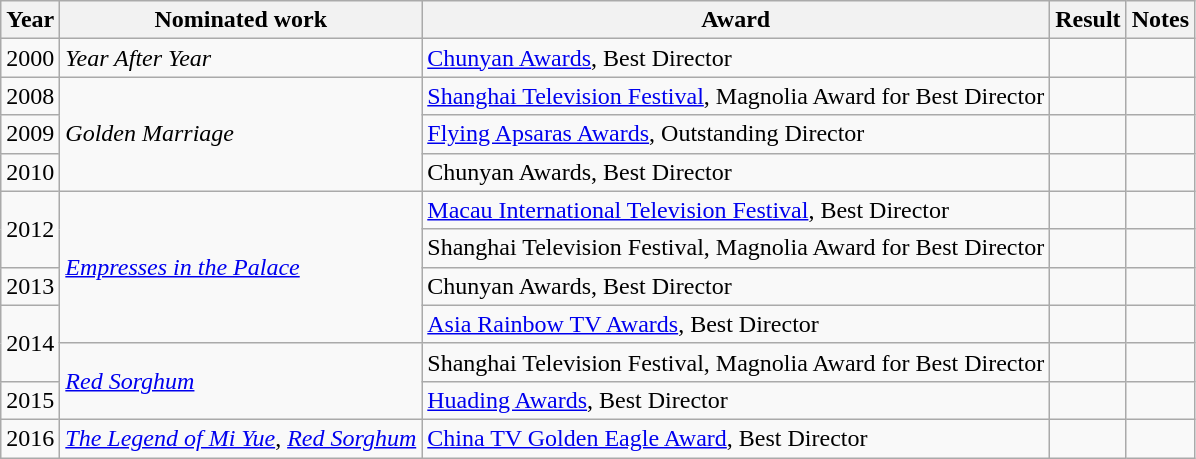<table class="wikitable">
<tr>
<th>Year</th>
<th>Nominated work</th>
<th>Award</th>
<th>Result</th>
<th>Notes</th>
</tr>
<tr>
<td>2000</td>
<td><em>Year After Year</em></td>
<td><a href='#'>Chunyan Awards</a>, Best Director</td>
<td></td>
<td></td>
</tr>
<tr>
<td>2008</td>
<td rowspan="3"><em>Golden Marriage</em></td>
<td><a href='#'>Shanghai Television Festival</a>, Magnolia Award for Best Director</td>
<td></td>
<td></td>
</tr>
<tr>
<td>2009</td>
<td><a href='#'>Flying Apsaras Awards</a>, Outstanding Director</td>
<td></td>
<td></td>
</tr>
<tr>
<td>2010</td>
<td>Chunyan Awards, Best Director</td>
<td></td>
<td></td>
</tr>
<tr>
<td rowspan="2">2012</td>
<td rowspan="4"><em><a href='#'>Empresses in the Palace</a></em></td>
<td><a href='#'>Macau International Television Festival</a>, Best Director</td>
<td></td>
<td></td>
</tr>
<tr>
<td>Shanghai Television Festival, Magnolia Award for Best Director</td>
<td></td>
<td></td>
</tr>
<tr>
<td>2013</td>
<td>Chunyan Awards, Best Director</td>
<td></td>
<td></td>
</tr>
<tr>
<td rowspan="2">2014</td>
<td><a href='#'>Asia Rainbow TV Awards</a>, Best Director</td>
<td></td>
<td></td>
</tr>
<tr>
<td rowspan="2"><em><a href='#'>Red Sorghum</a></em></td>
<td>Shanghai Television Festival, Magnolia Award for Best Director</td>
<td></td>
<td></td>
</tr>
<tr>
<td>2015</td>
<td><a href='#'>Huading Awards</a>, Best Director</td>
<td></td>
<td></td>
</tr>
<tr>
<td>2016</td>
<td><em><a href='#'>The Legend of Mi Yue</a></em>,  <em><a href='#'>Red Sorghum</a></em></td>
<td><a href='#'>China TV Golden Eagle Award</a>, Best Director</td>
<td></td>
<td></td>
</tr>
</table>
